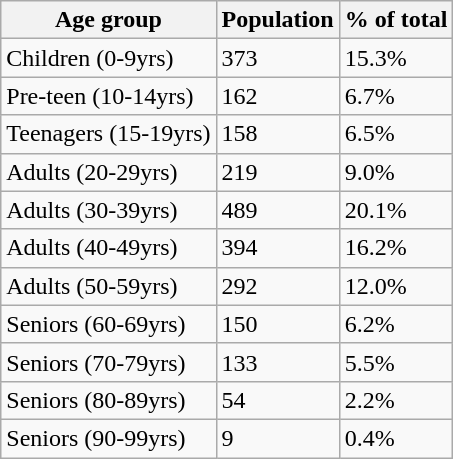<table class="wikitable">
<tr>
<th>Age group</th>
<th>Population</th>
<th>% of total</th>
</tr>
<tr>
<td>Children (0-9yrs)</td>
<td>373</td>
<td>15.3%</td>
</tr>
<tr>
<td>Pre-teen (10-14yrs)</td>
<td>162</td>
<td>6.7%</td>
</tr>
<tr>
<td>Teenagers (15-19yrs)</td>
<td>158</td>
<td>6.5%</td>
</tr>
<tr>
<td>Adults (20-29yrs)</td>
<td>219</td>
<td>9.0%</td>
</tr>
<tr>
<td>Adults (30-39yrs)</td>
<td>489</td>
<td>20.1%</td>
</tr>
<tr>
<td>Adults (40-49yrs)</td>
<td>394</td>
<td>16.2%</td>
</tr>
<tr>
<td>Adults (50-59yrs)</td>
<td>292</td>
<td>12.0%</td>
</tr>
<tr>
<td>Seniors (60-69yrs)</td>
<td>150</td>
<td>6.2%</td>
</tr>
<tr>
<td>Seniors (70-79yrs)</td>
<td>133</td>
<td>5.5%</td>
</tr>
<tr>
<td>Seniors (80-89yrs)</td>
<td>54</td>
<td>2.2%</td>
</tr>
<tr>
<td>Seniors (90-99yrs)</td>
<td>9</td>
<td>0.4%</td>
</tr>
</table>
